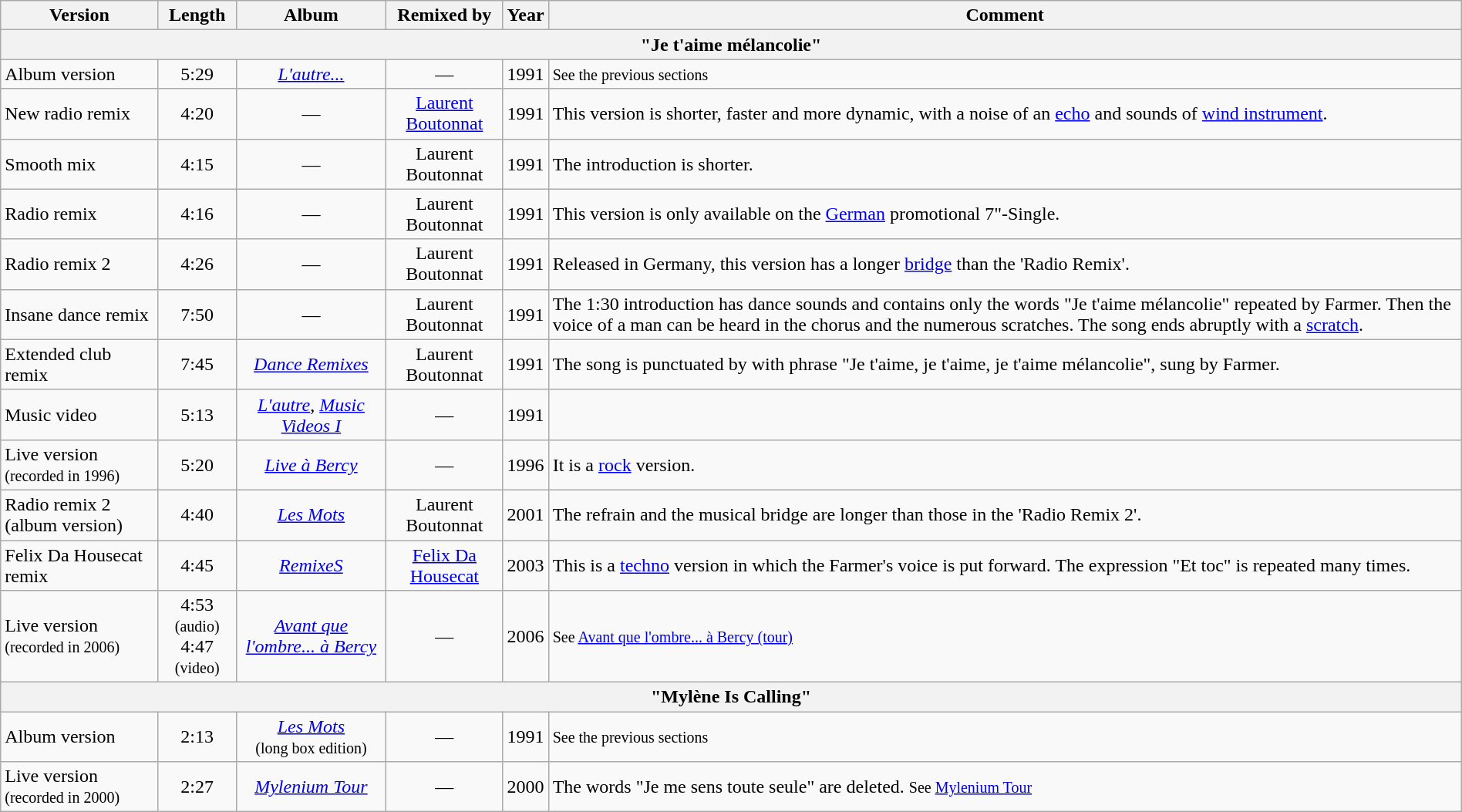<table class="wikitable sortable" width="100%" border="1">
<tr>
<th>Version</th>
<th>Length</th>
<th>Album</th>
<th>Remixed by</th>
<th>Year</th>
<th>Comment</th>
</tr>
<tr>
<th colspan="6">"Je t'aime mélancolie"</th>
</tr>
<tr>
<td>Album version</td>
<td align="center">5:29</td>
<td align="center"><em><a href='#'>L'autre...</a></em></td>
<td align="center">—</td>
<td align="center">1991</td>
<td><small>See the previous sections</small></td>
</tr>
<tr>
<td>New radio remix</td>
<td align="center">4:20</td>
<td align="center">—</td>
<td align="center"><a href='#'>Laurent Boutonnat</a></td>
<td align="center">1991</td>
<td>This version is shorter, faster and more dynamic, with a noise of an <a href='#'>echo</a> and sounds of <a href='#'>wind instrument</a>.</td>
</tr>
<tr>
<td>Smooth mix</td>
<td align="center">4:15</td>
<td align="center">—</td>
<td align="center">Laurent Boutonnat</td>
<td align="center">1991</td>
<td>The introduction is shorter.</td>
</tr>
<tr>
<td>Radio remix</td>
<td align="center">4:16</td>
<td align="center">—</td>
<td align="center">Laurent Boutonnat</td>
<td align="center">1991</td>
<td>This version is only available on the <a href='#'>German</a> promotional 7"-Single.</td>
</tr>
<tr>
<td>Radio remix 2</td>
<td align="center">4:26</td>
<td align="center">—</td>
<td align="center">Laurent Boutonnat</td>
<td align="center">1991</td>
<td>Released in Germany, this version has a longer <a href='#'>bridge</a> than the 'Radio Remix'.</td>
</tr>
<tr>
<td>Insane dance remix</td>
<td align="center">7:50</td>
<td align="center">—</td>
<td align="center">Laurent Boutonnat</td>
<td align="center">1991</td>
<td>The 1:30 introduction has dance sounds and contains only the words "Je t'aime mélancolie" repeated by Farmer. Then the voice of a man can be heard in the chorus and the numerous scratches. The song ends abruptly with a <a href='#'>scratch</a>.</td>
</tr>
<tr>
<td>Extended club remix</td>
<td align="center">7:45</td>
<td align="center"><em><a href='#'>Dance Remixes</a></em></td>
<td align="center">Laurent Boutonnat</td>
<td align="center">1991</td>
<td>The song is punctuated by with phrase "Je t'aime, je t'aime, je t'aime mélancolie", sung by Farmer.</td>
</tr>
<tr>
<td>Music video</td>
<td align="center">5:13</td>
<td align="center"><em><a href='#'>L'autre</a></em>, <em><a href='#'>Music Videos I</a></em></td>
<td align="center">—</td>
<td align="center">1991</td>
<td></td>
</tr>
<tr>
<td>Live version <br><small>(recorded in 1996)</small></td>
<td align="center">5:20</td>
<td align="center"><em><a href='#'>Live à Bercy</a></em></td>
<td align="center">—</td>
<td align="center">1996</td>
<td>It is a <a href='#'>rock</a> version.</td>
</tr>
<tr>
<td>Radio remix 2 (album version)</td>
<td align="center">4:40</td>
<td align="center"><em><a href='#'>Les Mots</a></em></td>
<td align="center">Laurent Boutonnat</td>
<td align="center">2001</td>
<td>The refrain and the musical bridge are longer than those in the 'Radio Remix 2'.</td>
</tr>
<tr>
<td>Felix Da Housecat remix</td>
<td align="center">4:45</td>
<td align="center"><em><a href='#'>RemixeS</a></em></td>
<td align="center"><a href='#'>Felix Da Housecat</a></td>
<td align="center">2003</td>
<td>This is a <a href='#'>techno</a> version in which the Farmer's voice is put forward. The expression "Et toc" is repeated many times.</td>
</tr>
<tr>
<td>Live version <br><small>(recorded in 2006)</small></td>
<td align="center">4:53 <small>(audio)</small> <br> 4:47 <small>(video)</small></td>
<td align="center"><em><a href='#'>Avant que l'ombre... à Bercy</a></em></td>
<td align="center">—</td>
<td align="center">2006</td>
<td><small>See <a href='#'>Avant que l'ombre... à Bercy (tour)</a></small></td>
</tr>
<tr>
<th colspan="6">"Mylène Is Calling"</th>
</tr>
<tr>
<td>Album version</td>
<td align="center">2:13</td>
<td align="center"><em><a href='#'>Les Mots</a></em> <br><small>(long box edition)</small></td>
<td align="center">—</td>
<td align="center">1991</td>
<td><small>See the previous sections</small></td>
</tr>
<tr>
<td>Live version <br><small>(recorded in 2000)</small></td>
<td align="center">2:27</td>
<td align="center"><em><a href='#'>Mylenium Tour</a></em></td>
<td align="center">—</td>
<td align="center">2000</td>
<td>The words "Je me sens toute seule" are deleted. <small>See <a href='#'>Mylenium Tour</a></small></td>
</tr>
</table>
